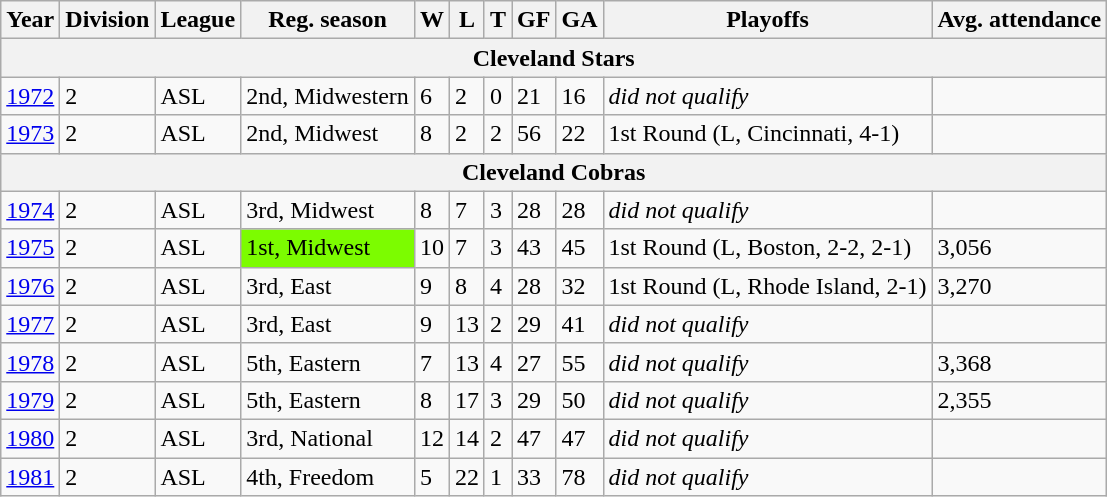<table class="wikitable">
<tr>
<th>Year</th>
<th>Division</th>
<th>League</th>
<th>Reg. season</th>
<th>W</th>
<th>L</th>
<th>T</th>
<th>GF</th>
<th>GA</th>
<th>Playoffs</th>
<th>Avg. attendance</th>
</tr>
<tr>
<th colspan=11>Cleveland Stars</th>
</tr>
<tr>
<td><a href='#'>1972</a></td>
<td>2</td>
<td>ASL</td>
<td>2nd, Midwestern</td>
<td>6</td>
<td>2</td>
<td>0</td>
<td>21</td>
<td>16</td>
<td><em>did not qualify</em></td>
<td></td>
</tr>
<tr>
<td><a href='#'>1973</a></td>
<td>2</td>
<td>ASL</td>
<td>2nd, Midwest</td>
<td>8</td>
<td>2</td>
<td>2</td>
<td>56</td>
<td>22</td>
<td>1st Round (L, Cincinnati, 4-1)</td>
<td></td>
</tr>
<tr>
<th colspan=11>Cleveland Cobras</th>
</tr>
<tr>
<td><a href='#'>1974</a></td>
<td>2</td>
<td>ASL</td>
<td>3rd, Midwest</td>
<td>8</td>
<td>7</td>
<td>3</td>
<td>28</td>
<td>28</td>
<td><em>did not qualify</em></td>
<td></td>
</tr>
<tr>
<td><a href='#'>1975</a></td>
<td>2</td>
<td>ASL</td>
<td bgcolor="7CFC00">1st, Midwest</td>
<td>10</td>
<td>7</td>
<td>3</td>
<td>43</td>
<td>45</td>
<td>1st Round (L, Boston, 2-2, 2-1)</td>
<td>3,056</td>
</tr>
<tr>
<td><a href='#'>1976</a></td>
<td>2</td>
<td>ASL</td>
<td>3rd, East</td>
<td>9</td>
<td>8</td>
<td>4</td>
<td>28</td>
<td>32</td>
<td>1st Round (L, Rhode Island, 2-1)</td>
<td>3,270</td>
</tr>
<tr>
<td><a href='#'>1977</a></td>
<td>2</td>
<td>ASL</td>
<td>3rd, East</td>
<td>9</td>
<td>13</td>
<td>2</td>
<td>29</td>
<td>41</td>
<td><em>did not qualify</em></td>
<td></td>
</tr>
<tr>
<td><a href='#'>1978</a></td>
<td>2</td>
<td>ASL</td>
<td>5th, Eastern</td>
<td>7</td>
<td>13</td>
<td>4</td>
<td>27</td>
<td>55</td>
<td><em>did not qualify</em></td>
<td>3,368</td>
</tr>
<tr>
<td><a href='#'>1979</a></td>
<td>2</td>
<td>ASL</td>
<td>5th, Eastern</td>
<td>8</td>
<td>17</td>
<td>3</td>
<td>29</td>
<td>50</td>
<td><em>did not qualify</em></td>
<td>2,355</td>
</tr>
<tr>
<td><a href='#'>1980</a></td>
<td>2</td>
<td>ASL</td>
<td>3rd, National</td>
<td>12</td>
<td>14</td>
<td>2</td>
<td>47</td>
<td>47</td>
<td><em>did not qualify</em></td>
<td></td>
</tr>
<tr>
<td><a href='#'>1981</a></td>
<td>2</td>
<td>ASL</td>
<td>4th, Freedom</td>
<td>5</td>
<td>22</td>
<td>1</td>
<td>33</td>
<td>78</td>
<td><em>did not qualify</em></td>
<td></td>
</tr>
</table>
